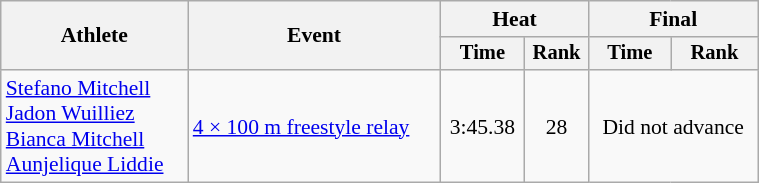<table class="wikitable" style="text-align:center; font-size:90%; width:40%;">
<tr>
<th rowspan="2">Athlete</th>
<th rowspan="2">Event</th>
<th colspan="2">Heat</th>
<th colspan="2">Final</th>
</tr>
<tr style="font-size:95%">
<th>Time</th>
<th>Rank</th>
<th>Time</th>
<th>Rank</th>
</tr>
<tr>
<td align=left><a href='#'>Stefano Mitchell</a> <br><a href='#'>Jadon Wuilliez</a> <br><a href='#'>Bianca Mitchell</a> <br><a href='#'>Aunjelique Liddie</a></td>
<td align=left><a href='#'>4 × 100 m freestyle relay</a></td>
<td>3:45.38</td>
<td>28</td>
<td colspan=2>Did not advance</td>
</tr>
</table>
